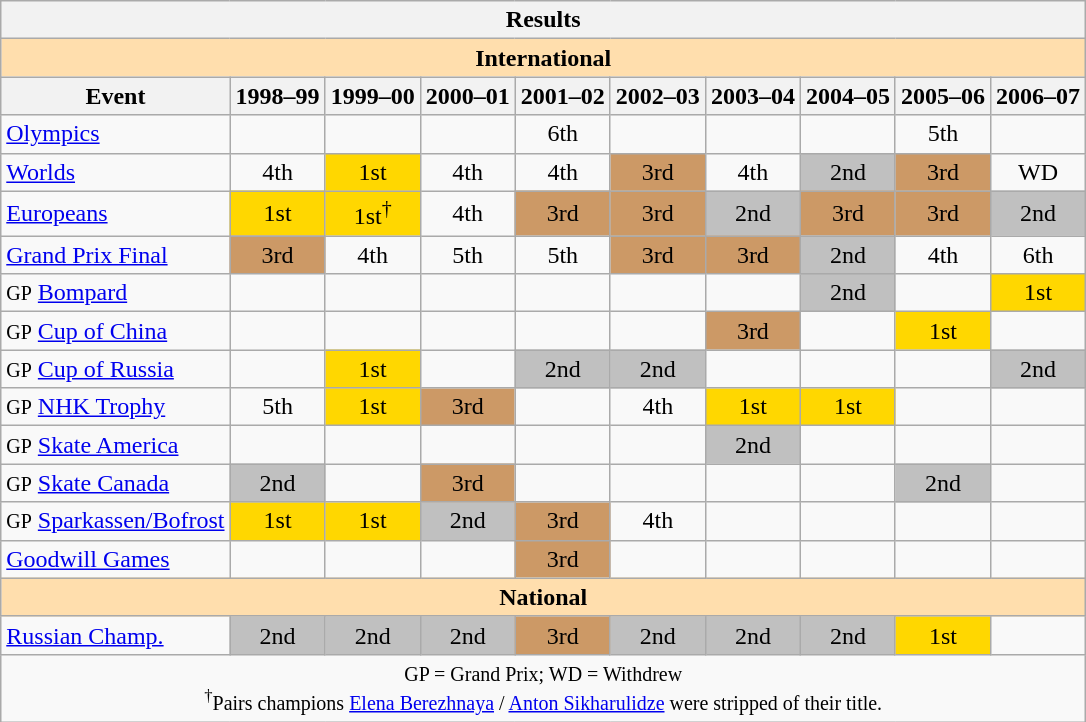<table class="wikitable" style="text-align:center">
<tr>
<th colspan=10 align=center><strong>Results</strong></th>
</tr>
<tr>
<th style="background-color: #ffdead; " colspan=10 align=center><strong>International</strong></th>
</tr>
<tr>
<th>Event</th>
<th>1998–99</th>
<th>1999–00</th>
<th>2000–01</th>
<th>2001–02</th>
<th>2002–03</th>
<th>2003–04</th>
<th>2004–05</th>
<th>2005–06</th>
<th>2006–07</th>
</tr>
<tr>
<td align=left><a href='#'>Olympics</a></td>
<td></td>
<td></td>
<td></td>
<td>6th</td>
<td></td>
<td></td>
<td></td>
<td>5th</td>
<td></td>
</tr>
<tr>
<td align=left><a href='#'>Worlds</a></td>
<td>4th</td>
<td bgcolor=gold>1st</td>
<td>4th</td>
<td>4th</td>
<td bgcolor=cc9966>3rd</td>
<td>4th</td>
<td bgcolor=silver>2nd</td>
<td bgcolor=cc9966>3rd</td>
<td>WD</td>
</tr>
<tr>
<td align=left><a href='#'>Europeans</a></td>
<td bgcolor=gold>1st</td>
<td bgcolor=gold>1st<sup>†</sup></td>
<td>4th</td>
<td bgcolor=cc9966>3rd</td>
<td bgcolor=cc9966>3rd</td>
<td bgcolor=silver>2nd</td>
<td bgcolor=cc9966>3rd</td>
<td bgcolor=cc9966>3rd</td>
<td bgcolor=silver>2nd</td>
</tr>
<tr>
<td align=left><a href='#'>Grand Prix Final</a></td>
<td bgcolor=cc9966>3rd</td>
<td>4th</td>
<td>5th</td>
<td>5th</td>
<td bgcolor=cc9966>3rd</td>
<td bgcolor=cc9966>3rd</td>
<td bgcolor=silver>2nd</td>
<td>4th</td>
<td>6th</td>
</tr>
<tr>
<td align=left><small>GP</small> <a href='#'>Bompard</a></td>
<td></td>
<td></td>
<td></td>
<td></td>
<td></td>
<td></td>
<td bgcolor=silver>2nd</td>
<td></td>
<td bgcolor=gold>1st</td>
</tr>
<tr>
<td align=left><small>GP</small> <a href='#'>Cup of China</a></td>
<td></td>
<td></td>
<td></td>
<td></td>
<td></td>
<td bgcolor=cc9966>3rd</td>
<td></td>
<td bgcolor=gold>1st</td>
<td></td>
</tr>
<tr>
<td align=left><small>GP</small> <a href='#'>Cup of Russia</a></td>
<td></td>
<td bgcolor=gold>1st</td>
<td></td>
<td bgcolor=silver>2nd</td>
<td bgcolor=silver>2nd</td>
<td></td>
<td></td>
<td></td>
<td bgcolor=silver>2nd</td>
</tr>
<tr>
<td align=left><small>GP</small> <a href='#'>NHK Trophy</a></td>
<td>5th</td>
<td bgcolor=gold>1st</td>
<td bgcolor=cc9966>3rd</td>
<td></td>
<td>4th</td>
<td bgcolor=gold>1st</td>
<td bgcolor=gold>1st</td>
<td></td>
<td></td>
</tr>
<tr>
<td align=left><small>GP</small> <a href='#'>Skate America</a></td>
<td></td>
<td></td>
<td></td>
<td></td>
<td></td>
<td bgcolor=silver>2nd</td>
<td></td>
<td></td>
<td></td>
</tr>
<tr>
<td align=left><small>GP</small> <a href='#'>Skate Canada</a></td>
<td bgcolor=silver>2nd</td>
<td></td>
<td bgcolor=cc9966>3rd</td>
<td></td>
<td></td>
<td></td>
<td></td>
<td bgcolor=silver>2nd</td>
<td></td>
</tr>
<tr>
<td align=left><small>GP</small> <a href='#'>Sparkassen/Bofrost</a></td>
<td bgcolor=gold>1st</td>
<td bgcolor=gold>1st</td>
<td bgcolor=silver>2nd</td>
<td bgcolor=cc9966>3rd</td>
<td>4th</td>
<td></td>
<td></td>
<td></td>
<td></td>
</tr>
<tr>
<td align=left><a href='#'>Goodwill Games</a></td>
<td></td>
<td></td>
<td></td>
<td bgcolor=cc9966>3rd</td>
<td></td>
<td></td>
<td></td>
<td></td>
<td></td>
</tr>
<tr>
<th style="background-color: #ffdead; " colspan=10 align=center><strong>National</strong></th>
</tr>
<tr>
<td align=left><a href='#'>Russian Champ.</a></td>
<td bgcolor=silver>2nd</td>
<td bgcolor=silver>2nd</td>
<td bgcolor=silver>2nd</td>
<td bgcolor=cc9966>3rd</td>
<td bgcolor=silver>2nd</td>
<td bgcolor=silver>2nd</td>
<td bgcolor=silver>2nd</td>
<td bgcolor=gold>1st</td>
<td></td>
</tr>
<tr>
<td colspan=10 align=center><small> GP = Grand Prix; WD = Withdrew <br> <sup>†</sup>Pairs champions <a href='#'>Elena Berezhnaya</a> / <a href='#'>Anton Sikharulidze</a> were stripped of their title. </small></td>
</tr>
</table>
